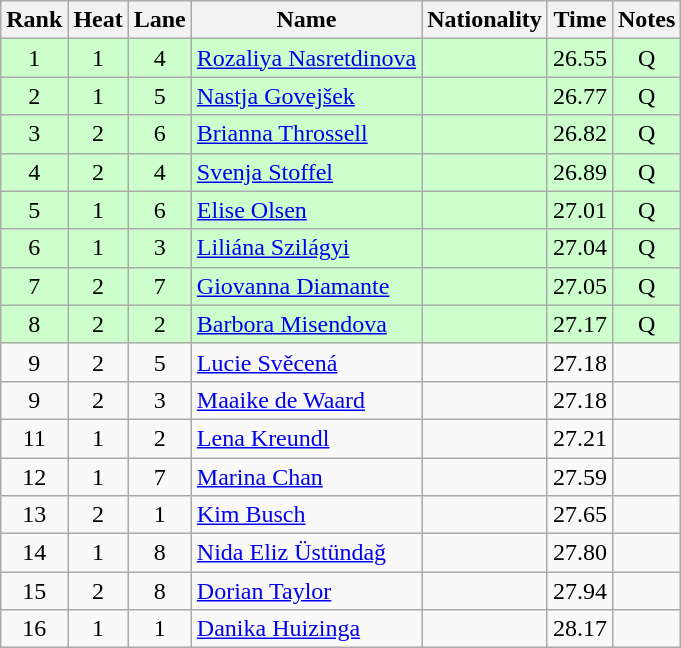<table class="wikitable sortable" style="text-align:center">
<tr>
<th>Rank</th>
<th>Heat</th>
<th>Lane</th>
<th>Name</th>
<th>Nationality</th>
<th>Time</th>
<th>Notes</th>
</tr>
<tr bgcolor=ccffcc>
<td>1</td>
<td>1</td>
<td>4</td>
<td align=left><a href='#'>Rozaliya Nasretdinova</a></td>
<td align=left></td>
<td>26.55</td>
<td>Q</td>
</tr>
<tr bgcolor=ccffcc>
<td>2</td>
<td>1</td>
<td>5</td>
<td align=left><a href='#'>Nastja Govejšek</a></td>
<td align=left></td>
<td>26.77</td>
<td>Q</td>
</tr>
<tr bgcolor=ccffcc>
<td>3</td>
<td>2</td>
<td>6</td>
<td align=left><a href='#'>Brianna Throssell</a></td>
<td align=left></td>
<td>26.82</td>
<td>Q</td>
</tr>
<tr bgcolor=ccffcc>
<td>4</td>
<td>2</td>
<td>4</td>
<td align=left><a href='#'>Svenja Stoffel</a></td>
<td align=left></td>
<td>26.89</td>
<td>Q</td>
</tr>
<tr bgcolor=ccffcc>
<td>5</td>
<td>1</td>
<td>6</td>
<td align=left><a href='#'>Elise Olsen</a></td>
<td align=left></td>
<td>27.01</td>
<td>Q</td>
</tr>
<tr bgcolor=ccffcc>
<td>6</td>
<td>1</td>
<td>3</td>
<td align=left><a href='#'>Liliána Szilágyi</a></td>
<td align=left></td>
<td>27.04</td>
<td>Q</td>
</tr>
<tr bgcolor=ccffcc>
<td>7</td>
<td>2</td>
<td>7</td>
<td align=left><a href='#'>Giovanna Diamante</a></td>
<td align=left></td>
<td>27.05</td>
<td>Q</td>
</tr>
<tr bgcolor=ccffcc>
<td>8</td>
<td>2</td>
<td>2</td>
<td align=left><a href='#'>Barbora Misendova</a></td>
<td align=left></td>
<td>27.17</td>
<td>Q</td>
</tr>
<tr>
<td>9</td>
<td>2</td>
<td>5</td>
<td align=left><a href='#'>Lucie Svěcená</a></td>
<td align=left></td>
<td>27.18</td>
<td></td>
</tr>
<tr>
<td>9</td>
<td>2</td>
<td>3</td>
<td align=left><a href='#'>Maaike de Waard</a></td>
<td align=left></td>
<td>27.18</td>
<td></td>
</tr>
<tr>
<td>11</td>
<td>1</td>
<td>2</td>
<td align=left><a href='#'>Lena Kreundl</a></td>
<td align=left></td>
<td>27.21</td>
<td></td>
</tr>
<tr>
<td>12</td>
<td>1</td>
<td>7</td>
<td align=left><a href='#'>Marina Chan</a></td>
<td align=left></td>
<td>27.59</td>
<td></td>
</tr>
<tr>
<td>13</td>
<td>2</td>
<td>1</td>
<td align=left><a href='#'>Kim Busch</a></td>
<td align=left></td>
<td>27.65</td>
<td></td>
</tr>
<tr>
<td>14</td>
<td>1</td>
<td>8</td>
<td align=left><a href='#'>Nida Eliz Üstündağ</a></td>
<td align=left></td>
<td>27.80</td>
<td></td>
</tr>
<tr>
<td>15</td>
<td>2</td>
<td>8</td>
<td align=left><a href='#'>Dorian Taylor</a></td>
<td align=left></td>
<td>27.94</td>
<td></td>
</tr>
<tr>
<td>16</td>
<td>1</td>
<td>1</td>
<td align=left><a href='#'>Danika Huizinga</a></td>
<td align=left></td>
<td>28.17</td>
<td></td>
</tr>
</table>
